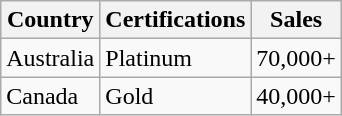<table class="wikitable">
<tr>
<th>Country</th>
<th>Certifications</th>
<th>Sales</th>
</tr>
<tr>
<td>Australia</td>
<td>Platinum</td>
<td>70,000+</td>
</tr>
<tr>
<td>Canada</td>
<td>Gold</td>
<td>40,000+</td>
</tr>
</table>
